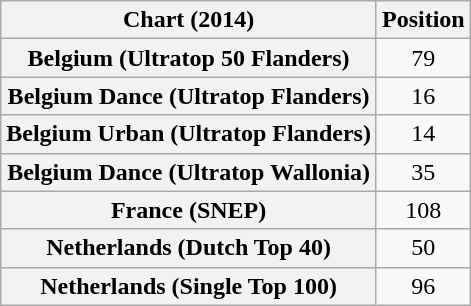<table class="wikitable sortable plainrowheaders" style="text-align:center">
<tr>
<th>Chart (2014)</th>
<th>Position</th>
</tr>
<tr>
<th scope="row">Belgium (Ultratop 50 Flanders)</th>
<td>79</td>
</tr>
<tr>
<th scope="row">Belgium Dance (Ultratop Flanders)</th>
<td>16</td>
</tr>
<tr>
<th scope="row">Belgium Urban (Ultratop Flanders)</th>
<td>14</td>
</tr>
<tr>
<th scope="row">Belgium Dance (Ultratop Wallonia)</th>
<td>35</td>
</tr>
<tr>
<th scope="row">France (SNEP)</th>
<td>108</td>
</tr>
<tr>
<th scope="row">Netherlands (Dutch Top 40)</th>
<td>50</td>
</tr>
<tr>
<th scope="row">Netherlands (Single Top 100)</th>
<td>96</td>
</tr>
</table>
